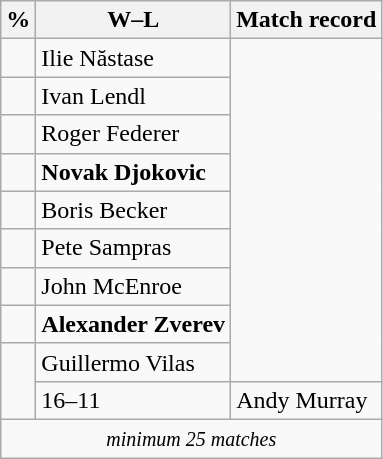<table class="wikitable" style="display:inline-table;">
<tr>
<th>%</th>
<th>W–L</th>
<th>Match record</th>
</tr>
<tr>
<td></td>
<td> Ilie Năstase</td>
</tr>
<tr>
<td></td>
<td> Ivan Lendl</td>
</tr>
<tr>
<td></td>
<td> Roger Federer</td>
</tr>
<tr>
<td></td>
<td> <strong>Novak Djokovic</strong></td>
</tr>
<tr>
<td></td>
<td> Boris Becker</td>
</tr>
<tr>
<td></td>
<td> Pete Sampras</td>
</tr>
<tr>
<td></td>
<td> John McEnroe</td>
</tr>
<tr>
<td></td>
<td> <strong>Alexander Zverev</strong></td>
</tr>
<tr>
<td rowspan="2"></td>
<td> Guillermo Vilas</td>
</tr>
<tr>
<td>16–11</td>
<td>  Andy Murray</td>
</tr>
<tr>
<td colspan="3" style="text-align: center;"><small><em>minimum 25 matches</em></small></td>
</tr>
</table>
